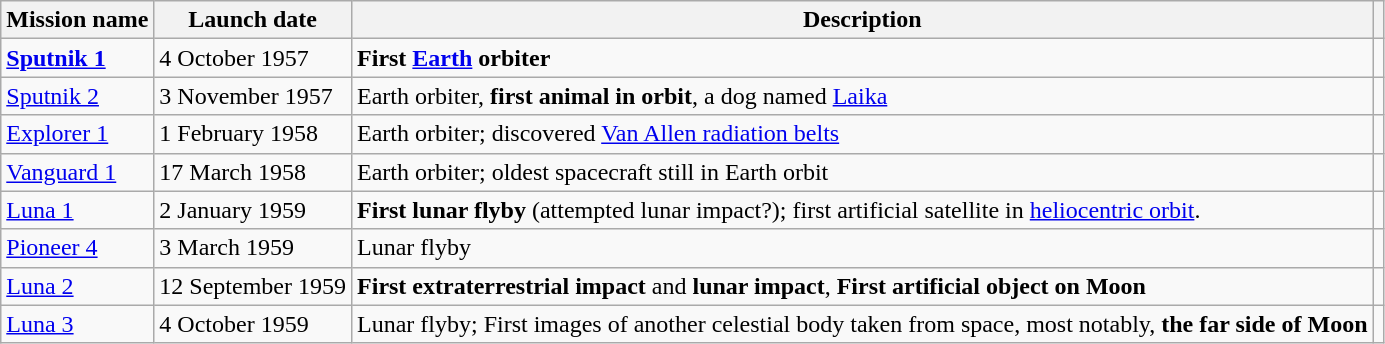<table class="wikitable">
<tr>
<th>Mission name</th>
<th>Launch date</th>
<th>Description</th>
<th></th>
</tr>
<tr>
<td> <strong><a href='#'>Sputnik 1</a></strong></td>
<td>4 October 1957</td>
<td><strong>First <a href='#'>Earth</a> orbiter</strong></td>
<td></td>
</tr>
<tr>
<td> <a href='#'>Sputnik 2</a></td>
<td>3 November 1957</td>
<td>Earth orbiter, <strong>first animal in orbit</strong>, a dog named <a href='#'>Laika</a></td>
<td></td>
</tr>
<tr>
<td> <a href='#'>Explorer 1</a></td>
<td>1 February 1958</td>
<td>Earth orbiter; discovered <a href='#'>Van Allen radiation belts</a></td>
<td></td>
</tr>
<tr>
<td> <a href='#'>Vanguard 1</a></td>
<td>17 March 1958</td>
<td>Earth orbiter; oldest spacecraft still in Earth orbit</td>
<td></td>
</tr>
<tr>
<td> <a href='#'>Luna 1</a></td>
<td>2 January 1959</td>
<td><strong>First lunar flyby</strong> (attempted lunar impact?); first artificial satellite in <a href='#'>heliocentric orbit</a>.</td>
<td></td>
</tr>
<tr>
<td> <a href='#'>Pioneer 4</a></td>
<td>3 March 1959</td>
<td>Lunar flyby</td>
<td></td>
</tr>
<tr>
<td> <a href='#'>Luna 2</a></td>
<td>12 September 1959</td>
<td><strong>First extraterrestrial impact</strong> and <strong>lunar impact</strong>, <strong>First artificial object on Moon</strong></td>
<td></td>
</tr>
<tr>
<td> <a href='#'>Luna 3</a></td>
<td>4 October 1959</td>
<td>Lunar flyby; First images of another celestial body taken from space, most notably, <strong>the far side of Moon</strong></td>
<td></td>
</tr>
</table>
